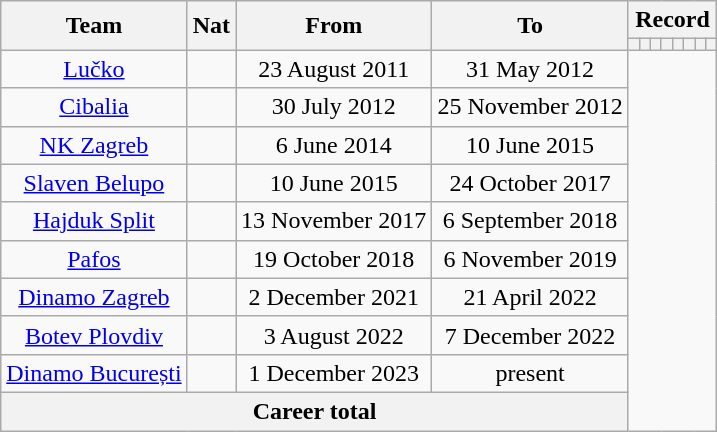<table class="wikitable" style="text-align: center">
<tr>
<th rowspan=2>Team</th>
<th rowspan=2>Nat</th>
<th rowspan=2>From</th>
<th rowspan=2>To</th>
<th colspan=8>Record</th>
</tr>
<tr>
<th></th>
<th></th>
<th></th>
<th></th>
<th></th>
<th></th>
<th></th>
<th></th>
</tr>
<tr>
<td><a href='#'>Lučko</a></td>
<td></td>
<td>23 August  2011</td>
<td>31 May 2012<br></td>
</tr>
<tr>
<td><a href='#'>Cibalia</a></td>
<td></td>
<td>30 July 2012</td>
<td>25 November 2012<br></td>
</tr>
<tr>
<td><a href='#'>NK Zagreb</a></td>
<td></td>
<td>6 June 2014</td>
<td>10 June 2015<br></td>
</tr>
<tr>
<td><a href='#'>Slaven Belupo</a></td>
<td></td>
<td>10 June 2015</td>
<td>24 October 2017<br></td>
</tr>
<tr>
<td><a href='#'>Hajduk Split</a></td>
<td></td>
<td>13 November 2017</td>
<td>6 September 2018<br></td>
</tr>
<tr>
<td><a href='#'>Pafos</a></td>
<td></td>
<td>19 October 2018</td>
<td>6 November 2019<br></td>
</tr>
<tr>
<td><a href='#'>Dinamo Zagreb</a></td>
<td></td>
<td>2 December 2021</td>
<td>21 April 2022<br></td>
</tr>
<tr>
<td><a href='#'>Botev Plovdiv</a></td>
<td></td>
<td>3 August 2022</td>
<td>7 December 2022<br></td>
</tr>
<tr>
<td><a href='#'>Dinamo București</a></td>
<td></td>
<td>1 December 2023</td>
<td>present<br></td>
</tr>
<tr>
<th colspan=4>Career total<br></th>
</tr>
</table>
